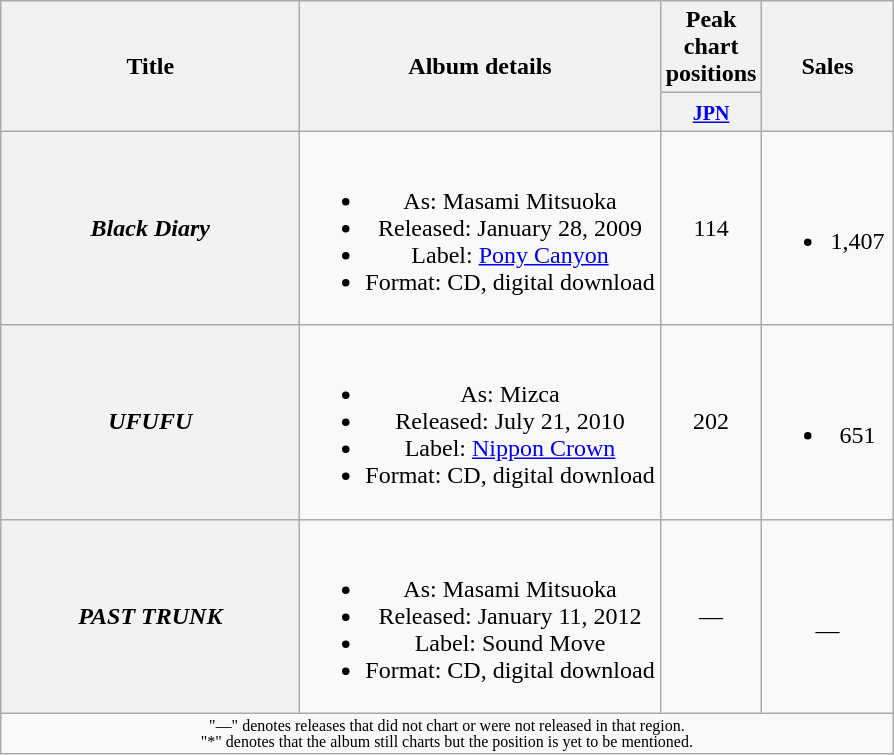<table class="wikitable plainrowheaders" style="text-align:center;" border="1">
<tr>
<th scope="col" rowspan="2" style="width:12em;">Title</th>
<th scope="col" rowspan="2">Album details</th>
<th scope="col">Peak chart positions</th>
<th scope="col" rowspan=2 style="width:5em;">Sales</th>
</tr>
<tr>
<th width="30"><small><a href='#'>JPN</a></small><br></th>
</tr>
<tr>
<th scope="row"><em>Black Diary</em></th>
<td><br><ul><li>As: Masami Mitsuoka</li><li>Released: January 28, 2009</li><li>Label: <a href='#'>Pony Canyon</a></li><li>Format: CD, digital download</li></ul></td>
<td align="center">114</td>
<td><br><ul><li>1,407</li></ul></td>
</tr>
<tr>
<th scope="row"><em>UFUFU</em></th>
<td><br><ul><li>As: Mizca</li><li>Released: July 21, 2010</li><li>Label: <a href='#'>Nippon Crown</a></li><li>Format: CD, digital download</li></ul></td>
<td align="center">202</td>
<td><br><ul><li>651</li></ul></td>
</tr>
<tr>
<th scope="row"><em>PAST TRUNK</em></th>
<td><br><ul><li>As: Masami Mitsuoka</li><li>Released: January 11, 2012</li><li>Label: Sound Move</li><li>Format: CD, digital download</li></ul></td>
<td align="center">—</td>
<td><br>—</td>
</tr>
<tr>
<td colspan="14" style="text-align:center; font-size:8pt;">"—" denotes releases that did not chart or were not released in that region.<br>"*" denotes that the album still charts but the position is yet to be mentioned.</td>
</tr>
</table>
